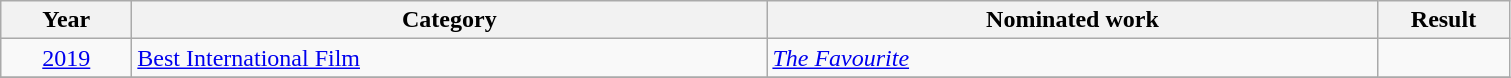<table class=wikitable>
<tr>
<th scope="col" style="width:5em;">Year</th>
<th scope="col" style="width:26em;">Category</th>
<th scope="col" style="width:25em;">Nominated work</th>
<th scope="col" style="width:5em;">Result</th>
</tr>
<tr>
<td style="text-align:center;"><a href='#'>2019</a></td>
<td><a href='#'>Best International Film</a></td>
<td><em><a href='#'>The Favourite</a></em></td>
<td></td>
</tr>
<tr>
</tr>
</table>
